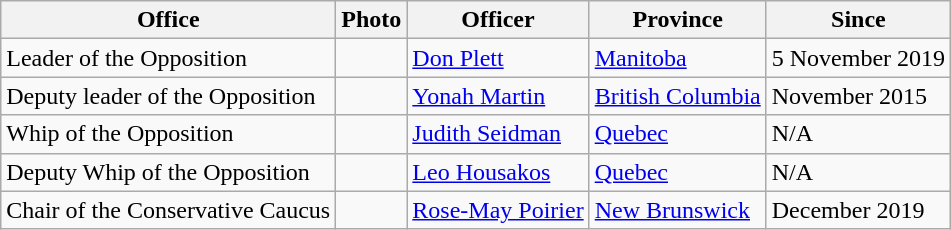<table class="wikitable">
<tr>
<th>Office</th>
<th>Photo</th>
<th>Officer</th>
<th>Province</th>
<th>Since</th>
</tr>
<tr>
<td>Leader of the Opposition</td>
<td></td>
<td><a href='#'>Don Plett</a></td>
<td><a href='#'>Manitoba</a></td>
<td>5 November 2019</td>
</tr>
<tr>
<td>Deputy leader of the Opposition</td>
<td></td>
<td><a href='#'>Yonah Martin</a></td>
<td><a href='#'>British Columbia</a></td>
<td>November 2015</td>
</tr>
<tr>
<td>Whip of the Opposition</td>
<td></td>
<td><a href='#'>Judith Seidman</a></td>
<td><a href='#'>Quebec</a></td>
<td>N/A</td>
</tr>
<tr>
<td>Deputy Whip of the Opposition</td>
<td></td>
<td><a href='#'>Leo Housakos</a></td>
<td><a href='#'>Quebec</a></td>
<td>N/A</td>
</tr>
<tr>
<td>Chair of the Conservative Caucus</td>
<td></td>
<td><a href='#'>Rose-May Poirier</a></td>
<td><a href='#'>New Brunswick</a></td>
<td>December 2019</td>
</tr>
</table>
